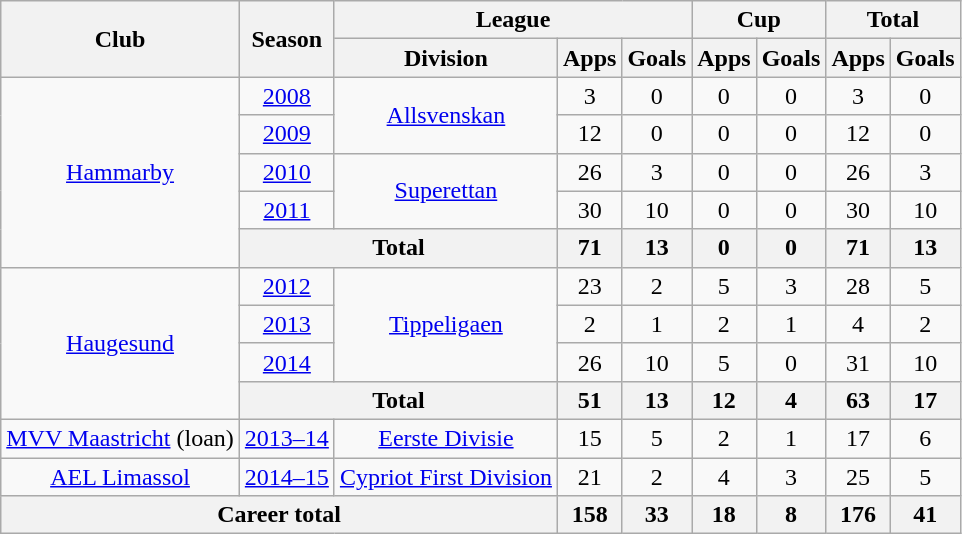<table class="wikitable" style="text-align:center">
<tr>
<th rowspan="2">Club</th>
<th rowspan="2">Season</th>
<th colspan="3">League</th>
<th colspan="2">Cup</th>
<th colspan="2">Total</th>
</tr>
<tr>
<th>Division</th>
<th>Apps</th>
<th>Goals</th>
<th>Apps</th>
<th>Goals</th>
<th>Apps</th>
<th>Goals</th>
</tr>
<tr>
<td rowspan="5"><a href='#'>Hammarby</a></td>
<td><a href='#'>2008</a></td>
<td rowspan="2"><a href='#'>Allsvenskan</a></td>
<td>3</td>
<td>0</td>
<td>0</td>
<td>0</td>
<td>3</td>
<td>0</td>
</tr>
<tr>
<td><a href='#'>2009</a></td>
<td>12</td>
<td>0</td>
<td>0</td>
<td>0</td>
<td>12</td>
<td>0</td>
</tr>
<tr>
<td><a href='#'>2010</a></td>
<td rowspan="2"><a href='#'>Superettan</a></td>
<td>26</td>
<td>3</td>
<td>0</td>
<td>0</td>
<td>26</td>
<td>3</td>
</tr>
<tr>
<td><a href='#'>2011</a></td>
<td>30</td>
<td>10</td>
<td>0</td>
<td>0</td>
<td>30</td>
<td>10</td>
</tr>
<tr>
<th colspan="2">Total</th>
<th>71</th>
<th>13</th>
<th>0</th>
<th>0</th>
<th>71</th>
<th>13</th>
</tr>
<tr>
<td rowspan="4"><a href='#'>Haugesund</a></td>
<td><a href='#'>2012</a></td>
<td rowspan="3"><a href='#'>Tippeligaen</a></td>
<td>23</td>
<td>2</td>
<td>5</td>
<td>3</td>
<td>28</td>
<td>5</td>
</tr>
<tr>
<td><a href='#'>2013</a></td>
<td>2</td>
<td>1</td>
<td>2</td>
<td>1</td>
<td>4</td>
<td>2</td>
</tr>
<tr>
<td><a href='#'>2014</a></td>
<td>26</td>
<td>10</td>
<td>5</td>
<td>0</td>
<td>31</td>
<td>10</td>
</tr>
<tr>
<th colspan="2">Total</th>
<th>51</th>
<th>13</th>
<th>12</th>
<th>4</th>
<th>63</th>
<th>17</th>
</tr>
<tr>
<td><a href='#'>MVV Maastricht</a> (loan)</td>
<td><a href='#'>2013–14</a></td>
<td><a href='#'>Eerste Divisie</a></td>
<td>15</td>
<td>5</td>
<td>2</td>
<td>1</td>
<td>17</td>
<td>6</td>
</tr>
<tr>
<td><a href='#'>AEL Limassol</a></td>
<td><a href='#'>2014–15</a></td>
<td><a href='#'>Cypriot First Division</a></td>
<td>21</td>
<td>2</td>
<td>4</td>
<td>3</td>
<td>25</td>
<td>5</td>
</tr>
<tr>
<th colspan="3">Career total</th>
<th>158</th>
<th>33</th>
<th>18</th>
<th>8</th>
<th>176</th>
<th>41</th>
</tr>
</table>
